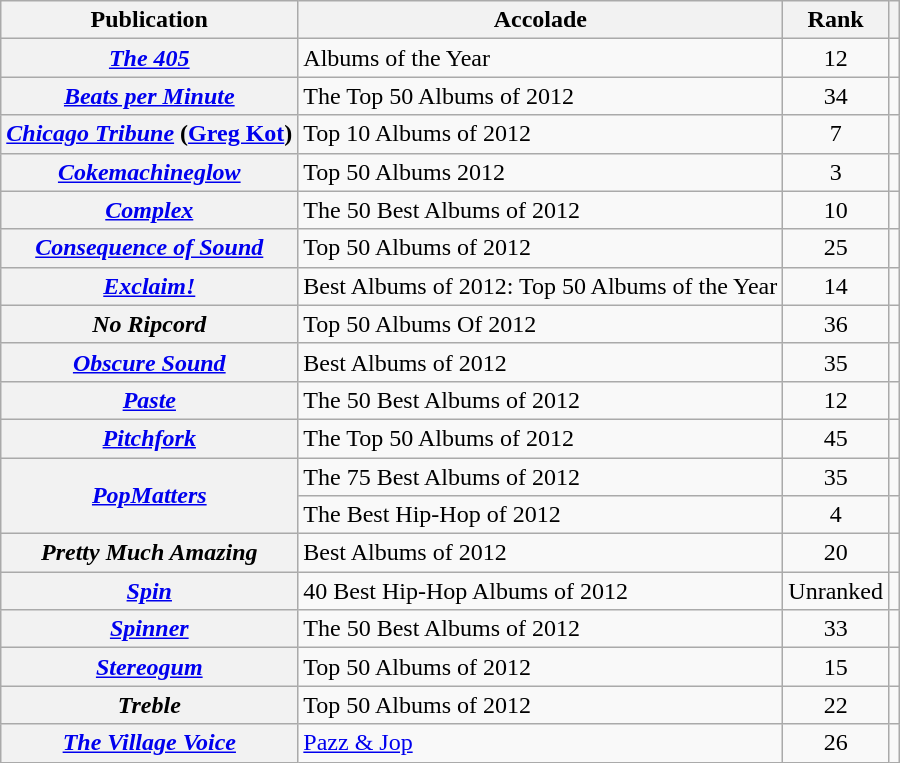<table class="wikitable sortable plainrowheaders">
<tr>
<th scope="col">Publication</th>
<th scope="col">Accolade</th>
<th scope="col">Rank</th>
<th scope="col" class="unsortable"></th>
</tr>
<tr>
<th scope="row"><em><a href='#'>The 405</a></em></th>
<td>Albums of the Year</td>
<td align=center>12</td>
<td align=center></td>
</tr>
<tr>
<th scope="row"><em><a href='#'>Beats per Minute</a></em></th>
<td>The Top 50 Albums of 2012</td>
<td align=center>34</td>
<td align=center></td>
</tr>
<tr>
<th scope="row"><em><a href='#'>Chicago Tribune</a></em> (<a href='#'>Greg Kot</a>)</th>
<td>Top 10 Albums of 2012</td>
<td align=center>7</td>
<td align=center></td>
</tr>
<tr>
<th scope="row"><em><a href='#'>Cokemachineglow</a></em></th>
<td>Top 50 Albums 2012</td>
<td align=center>3</td>
<td align=center></td>
</tr>
<tr>
<th scope="row"><em><a href='#'>Complex</a></em></th>
<td>The 50 Best Albums of 2012</td>
<td align=center>10</td>
<td align=center></td>
</tr>
<tr>
<th scope="row"><em><a href='#'>Consequence of Sound</a></em></th>
<td>Top 50 Albums of 2012</td>
<td align=center>25</td>
<td align=center></td>
</tr>
<tr>
<th scope="row"><em><a href='#'>Exclaim!</a></em></th>
<td>Best Albums of 2012: Top 50 Albums of the Year</td>
<td align=center>14</td>
<td align=center></td>
</tr>
<tr>
<th scope="row"><em>No Ripcord</em></th>
<td>Top 50 Albums Of 2012</td>
<td align=center>36</td>
<td align=center></td>
</tr>
<tr>
<th scope="row"><em><a href='#'>Obscure Sound</a></em></th>
<td>Best Albums of 2012</td>
<td align=center>35</td>
<td align=center></td>
</tr>
<tr>
<th scope="row"><em><a href='#'>Paste</a></em></th>
<td>The 50 Best Albums of 2012</td>
<td align=center>12</td>
<td align=center></td>
</tr>
<tr>
<th scope="row"><em><a href='#'>Pitchfork</a></em></th>
<td>The Top 50 Albums of 2012</td>
<td align=center>45</td>
<td align=center></td>
</tr>
<tr>
<th scope="row" rowspan=2><em><a href='#'>PopMatters</a></em></th>
<td>The 75 Best Albums of 2012</td>
<td align=center>35</td>
<td align=center></td>
</tr>
<tr>
<td>The Best Hip-Hop of 2012</td>
<td align=center>4</td>
<td align=center></td>
</tr>
<tr>
<th scope="row"><em>Pretty Much Amazing</em></th>
<td>Best Albums of 2012</td>
<td align=center>20</td>
<td align=center></td>
</tr>
<tr>
<th scope="row"><em><a href='#'>Spin</a></em></th>
<td>40 Best Hip-Hop Albums of 2012</td>
<td align=center>Unranked</td>
<td align=center></td>
</tr>
<tr>
<th scope="row"><em><a href='#'>Spinner</a></em></th>
<td>The 50 Best Albums of 2012</td>
<td align=center>33</td>
<td align=center></td>
</tr>
<tr>
<th scope="row"><em><a href='#'>Stereogum</a></em></th>
<td>Top 50 Albums of 2012</td>
<td align=center>15</td>
<td align=center></td>
</tr>
<tr>
<th scope="row"><em>Treble</em></th>
<td>Top 50 Albums of 2012</td>
<td align=center>22</td>
<td align=center></td>
</tr>
<tr>
<th scope="row"><em><a href='#'>The Village Voice</a></em></th>
<td><a href='#'>Pazz & Jop</a></td>
<td align=center>26</td>
<td align=center></td>
</tr>
</table>
